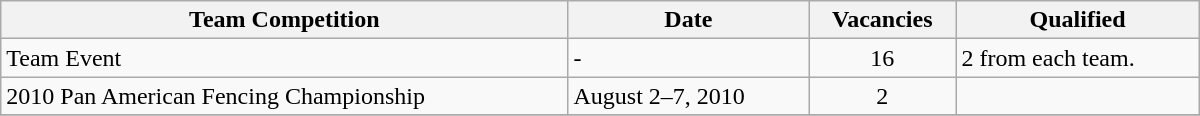<table class="wikitable" width=800>
<tr>
<th>Team Competition</th>
<th>Date</th>
<th>Vacancies</th>
<th>Qualified</th>
</tr>
<tr>
<td>Team Event</td>
<td>-</td>
<td align="center">16</td>
<td>2 from each team.</td>
</tr>
<tr>
<td>2010 Pan American Fencing Championship</td>
<td>August 2–7, 2010</td>
<td align="center">2</td>
<td><br></td>
</tr>
<tr>
</tr>
</table>
